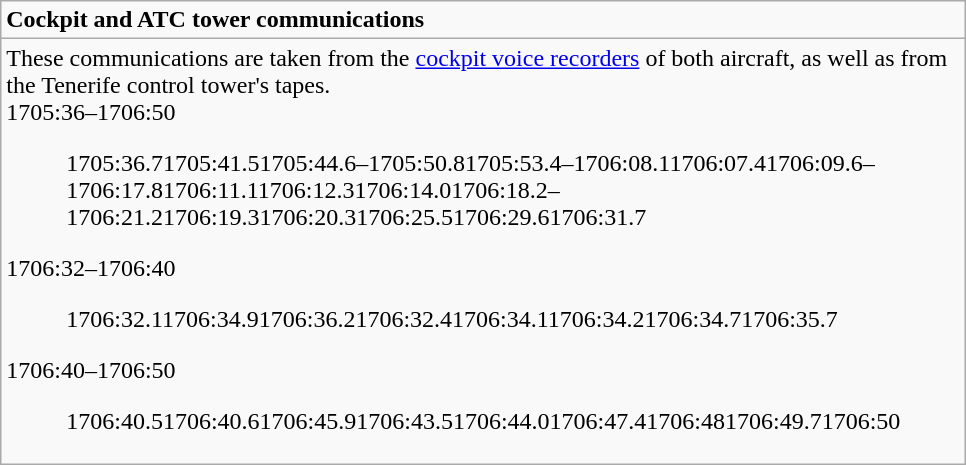<table class="wikitable collapsible collapsed floatright">
<tr>
<td style="width: 300pt;"><strong>Cockpit and ATC tower communications</strong></td>
</tr>
<tr>
<td style="width: 300pt;">These communications are taken from the <a href='#'>cockpit voice recorders</a> of both aircraft, as well as from the Tenerife control tower's tapes.<br>1705:36–1706:50
<blockquote>
1705:36.71705:41.51705:44.6–1705:50.81705:53.4–1706:08.11706:07.41706:09.6–1706:17.81706:11.11706:12.31706:14.01706:18.2–1706:21.21706:19.31706:20.31706:25.51706:29.61706:31.7</blockquote>
1706:32–1706:40
<blockquote>
1706:32.11706:34.91706:36.21706:32.41706:34.11706:34.21706:34.71706:35.7</blockquote>
1706:40–1706:50
<blockquote>
1706:40.51706:40.61706:45.91706:43.51706:44.01706:47.41706:481706:49.71706:50</blockquote></td>
</tr>
</table>
